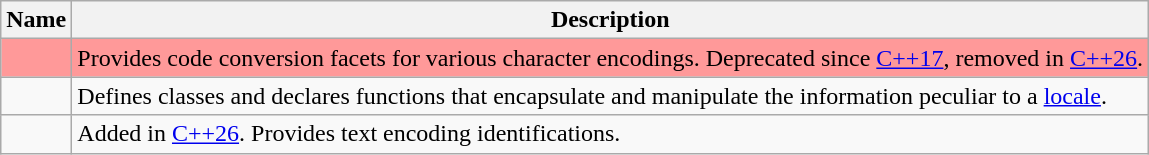<table class="wikitable">
<tr>
<th>Name</th>
<th>Description</th>
</tr>
<tr>
<td style="background:#F99"></td>
<td style="background:#F99">Provides code conversion facets for various character encodings. Deprecated since <a href='#'>C++17</a>, removed in <a href='#'>C++26</a>.</td>
</tr>
<tr>
<td></td>
<td>Defines classes and declares functions that encapsulate and manipulate the information peculiar to a <a href='#'>locale</a>.</td>
</tr>
<tr>
<td></td>
<td>Added in <a href='#'>C++26</a>. Provides text encoding identifications.</td>
</tr>
</table>
